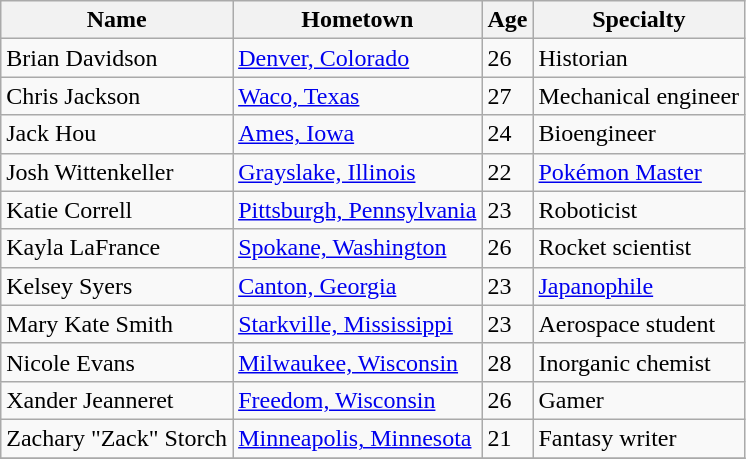<table class="wikitable sortable">
<tr>
<th>Name</th>
<th>Hometown</th>
<th>Age</th>
<th>Specialty</th>
</tr>
<tr>
<td>Brian Davidson</td>
<td><a href='#'>Denver, Colorado</a></td>
<td>26</td>
<td>Historian</td>
</tr>
<tr>
<td>Chris Jackson</td>
<td><a href='#'>Waco, Texas</a></td>
<td>27</td>
<td>Mechanical engineer</td>
</tr>
<tr>
<td>Jack Hou</td>
<td><a href='#'>Ames, Iowa</a></td>
<td>24</td>
<td>Bioengineer</td>
</tr>
<tr>
<td>Josh Wittenkeller</td>
<td><a href='#'>Grayslake, Illinois</a></td>
<td>22</td>
<td><a href='#'>Pokémon Master</a></td>
</tr>
<tr>
<td>Katie Correll</td>
<td><a href='#'>Pittsburgh, Pennsylvania</a></td>
<td>23</td>
<td>Roboticist</td>
</tr>
<tr>
<td>Kayla LaFrance</td>
<td><a href='#'>Spokane, Washington</a></td>
<td>26</td>
<td>Rocket scientist</td>
</tr>
<tr>
<td>Kelsey Syers</td>
<td><a href='#'>Canton, Georgia</a></td>
<td>23</td>
<td><a href='#'>Japanophile</a></td>
</tr>
<tr>
<td>Mary Kate Smith</td>
<td><a href='#'>Starkville, Mississippi</a></td>
<td>23</td>
<td>Aerospace student</td>
</tr>
<tr>
<td>Nicole Evans</td>
<td><a href='#'>Milwaukee, Wisconsin</a></td>
<td>28</td>
<td>Inorganic chemist</td>
</tr>
<tr>
<td>Xander Jeanneret</td>
<td><a href='#'>Freedom, Wisconsin</a></td>
<td>26</td>
<td>Gamer</td>
</tr>
<tr>
<td>Zachary "Zack" Storch</td>
<td><a href='#'>Minneapolis, Minnesota</a></td>
<td>21</td>
<td>Fantasy writer</td>
</tr>
<tr>
</tr>
</table>
